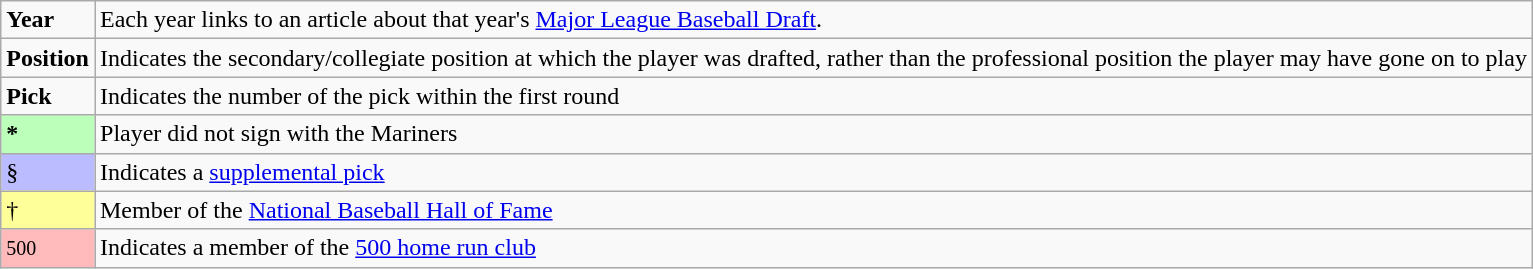<table class="wikitable">
<tr>
<td><strong>Year</strong></td>
<td>Each year links to an article about that year's <a href='#'>Major League Baseball Draft</a>.</td>
</tr>
<tr>
<td><strong>Position</strong></td>
<td>Indicates the secondary/collegiate position at which the player was drafted, rather than the professional position the player may have gone on to play</td>
</tr>
<tr>
<td><strong>Pick</strong></td>
<td>Indicates the number of the pick within the first round</td>
</tr>
<tr>
<td style="background:#bfb;"><strong>*</strong></td>
<td>Player did not sign with the Mariners</td>
</tr>
<tr>
<td style="background:#bbf;">§</td>
<td>Indicates a <a href='#'>supplemental pick</a></td>
</tr>
<tr>
<td style="background:#ff9;">†</td>
<td>Member of the <a href='#'>National Baseball Hall of Fame</a></td>
</tr>
<tr>
<td style="background:#fbb;"><small>500</small></td>
<td>Indicates a member of the <a href='#'>500 home run club</a></td>
</tr>
</table>
